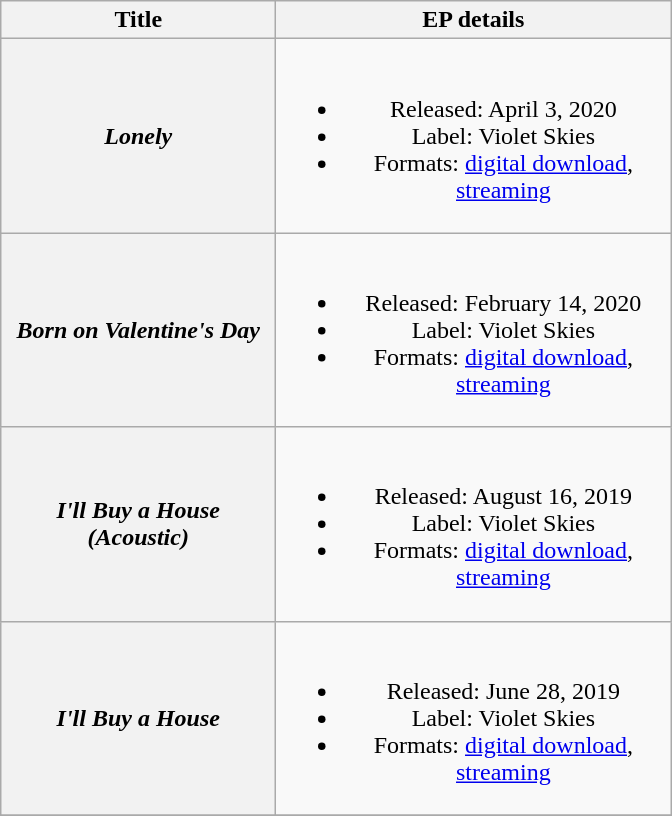<table class="wikitable plainrowheaders" style="text-align:center;">
<tr>
<th scope="col" style="width:11em;">Title</th>
<th scope="col" style="width:16em;">EP details</th>
</tr>
<tr>
<th scope="row"><em>Lonely</em></th>
<td><br><ul><li>Released: April 3, 2020</li><li>Label: Violet Skies</li><li>Formats: <a href='#'>digital download</a>, <a href='#'>streaming</a></li></ul></td>
</tr>
<tr>
<th scope="row"><em>Born on Valentine's Day</em></th>
<td><br><ul><li>Released: February 14, 2020</li><li>Label: Violet Skies</li><li>Formats: <a href='#'>digital download</a>, <a href='#'>streaming</a></li></ul></td>
</tr>
<tr>
<th scope="row"><em>I'll Buy a House (Acoustic)</em></th>
<td><br><ul><li>Released: August 16, 2019</li><li>Label: Violet Skies</li><li>Formats: <a href='#'>digital download</a>, <a href='#'>streaming</a></li></ul></td>
</tr>
<tr>
<th scope="row"><em>I'll Buy a House</em></th>
<td><br><ul><li>Released: June 28, 2019</li><li>Label: Violet Skies</li><li>Formats: <a href='#'>digital download</a>, <a href='#'>streaming</a></li></ul></td>
</tr>
<tr>
</tr>
</table>
